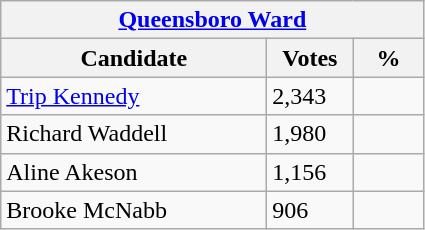<table class="wikitable">
<tr>
<th colspan="3"><a href='#'>Queensboro Ward</a></th>
</tr>
<tr>
<th style="width: 170px">Candidate</th>
<th style="width: 50px">Votes</th>
<th style="width: 40px">%</th>
</tr>
<tr>
<td><a href='#'>Trip Kennedy</a></td>
<td>2,343</td>
<td></td>
</tr>
<tr>
<td>Richard Waddell</td>
<td>1,980</td>
<td></td>
</tr>
<tr>
<td>Aline Akeson</td>
<td>1,156</td>
<td></td>
</tr>
<tr>
<td>Brooke McNabb</td>
<td>906</td>
<td></td>
</tr>
</table>
